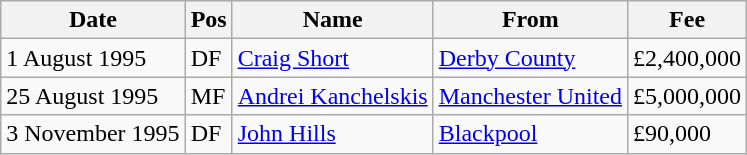<table class="wikitable">
<tr>
<th>Date</th>
<th>Pos</th>
<th>Name</th>
<th>From</th>
<th>Fee</th>
</tr>
<tr>
<td>1 August 1995</td>
<td>DF</td>
<td><a href='#'>Craig Short</a></td>
<td><a href='#'>Derby County</a></td>
<td>£2,400,000</td>
</tr>
<tr>
<td>25 August 1995</td>
<td>MF</td>
<td><a href='#'>Andrei Kanchelskis</a></td>
<td><a href='#'>Manchester United</a></td>
<td>£5,000,000</td>
</tr>
<tr>
<td>3 November 1995</td>
<td>DF</td>
<td><a href='#'>John Hills</a></td>
<td><a href='#'>Blackpool</a></td>
<td>£90,000</td>
</tr>
</table>
